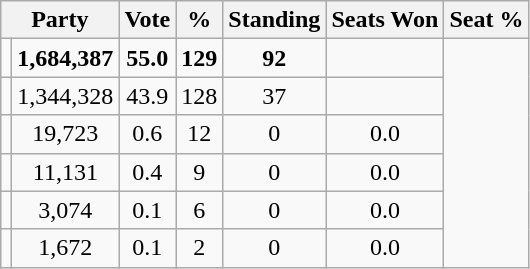<table class="wikitable sortable" style="text-align:right; style="font-size:95%">
<tr>
<th colspan=2>Party</th>
<th>Vote</th>
<th>%</th>
<th>Standing</th>
<th>Seats Won</th>
<th>Seat %</th>
</tr>
<tr>
<td></td>
<td align="center"><strong>1,684,387</strong></td>
<td align="center"><strong>55.0</strong></td>
<td align="center"><strong>129</strong></td>
<td align="center"><strong>92</strong></td>
<td align="center"></td>
</tr>
<tr>
<td></td>
<td align="center">1,344,328</td>
<td align="center">43.9</td>
<td align="center">128</td>
<td align="center">37</td>
<td align="center"></td>
</tr>
<tr>
<td></td>
<td align="center">19,723</td>
<td align="center">0.6</td>
<td align="center">12</td>
<td align="center">0</td>
<td align="center">0.0</td>
</tr>
<tr>
<td></td>
<td align="center">11,131</td>
<td align="center">0.4</td>
<td align="center">9</td>
<td align="center">0</td>
<td align="center">0.0</td>
</tr>
<tr>
<td></td>
<td align="center">3,074</td>
<td align="center">0.1</td>
<td align="center">6</td>
<td align="center">0</td>
<td align="center">0.0</td>
</tr>
<tr>
<td></td>
<td align="center">1,672</td>
<td align="center">0.1</td>
<td align="center">2</td>
<td align="center">0</td>
<td align="center">0.0</td>
</tr>
</table>
